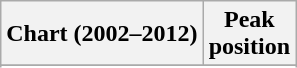<table class="wikitable sortable plainrowheaders" style="text-align:center">
<tr>
<th>Chart (2002–2012)</th>
<th>Peak<br>position</th>
</tr>
<tr>
</tr>
<tr>
</tr>
<tr>
</tr>
<tr>
</tr>
<tr>
</tr>
<tr>
</tr>
<tr>
</tr>
</table>
